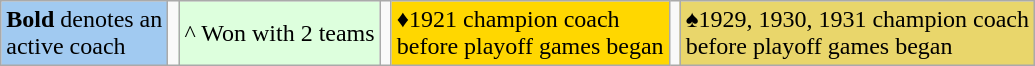<table class="wikitable" align center:;">
<tr>
<td bgcolor="#A1CAF1"><strong>Bold</strong> denotes an<br> active coach</td>
<td></td>
<td bgcolor="#DDFFDD">^ Won with 2 teams</td>
<td></td>
<td bgcolor="#FFD700">♦1921 champion coach<br>before playoff games began</td>
<td></td>
<td bgcolor="#E9D66B">♠1929, 1930, 1931 champion coach<br>before playoff games began</td>
</tr>
</table>
